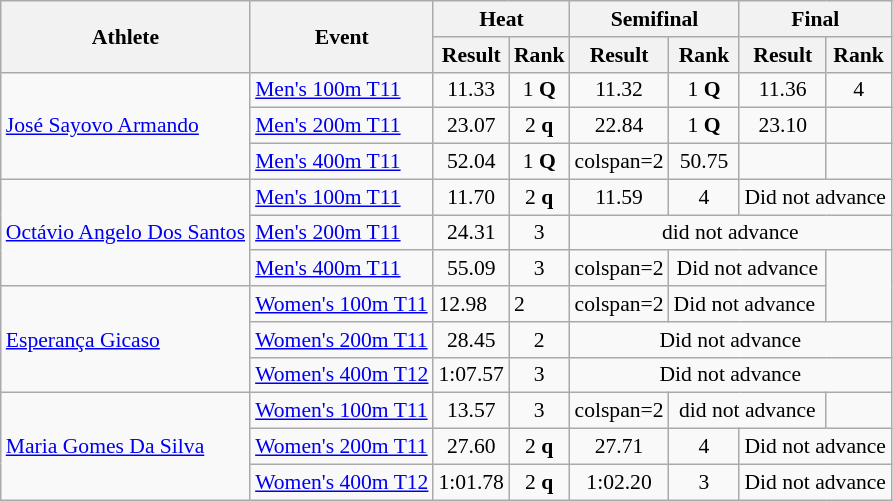<table class="wikitable" style="font-size:90%">
<tr>
<th rowspan="2">Athlete</th>
<th rowspan="2">Event</th>
<th colspan="2">Heat</th>
<th colspan="2">Semifinal</th>
<th colspan="2">Final</th>
</tr>
<tr>
<th>Result</th>
<th>Rank</th>
<th>Result</th>
<th>Rank</th>
<th>Result</th>
<th>Rank</th>
</tr>
<tr align=center>
<td align=left rowspan=3><a href='#'>José Sayovo Armando</a></td>
<td align=left><a href='#'>Men's 100m T11</a></td>
<td>11.33</td>
<td>1 <strong>Q</strong></td>
<td>11.32</td>
<td>1 <strong>Q</strong></td>
<td>11.36</td>
<td>4</td>
</tr>
<tr align=center>
<td align=left><a href='#'>Men's 200m T11</a></td>
<td>23.07</td>
<td>2 <strong>q</strong></td>
<td>22.84</td>
<td>1 <strong>Q</strong></td>
<td>23.10</td>
<td></td>
</tr>
<tr align=center>
<td align=left><a href='#'>Men's 400m T11</a></td>
<td>52.04</td>
<td>1 <strong>Q</strong></td>
<td>colspan=2 </td>
<td>50.75</td>
<td></td>
</tr>
<tr align=center>
<td align=left rowspan=3><a href='#'>Octávio Angelo Dos Santos</a></td>
<td align=left><a href='#'>Men's 100m T11</a></td>
<td>11.70</td>
<td>2 <strong>q</strong></td>
<td>11.59</td>
<td>4</td>
<td colspan=2>Did not advance</td>
</tr>
<tr align=center>
<td align=left><a href='#'>Men's 200m T11</a></td>
<td>24.31</td>
<td>3</td>
<td colspan=4>did not advance</td>
</tr>
<tr align=center>
<td align=left><a href='#'>Men's 400m T11</a></td>
<td>55.09</td>
<td>3</td>
<td>colspan=2 </td>
<td colspan=2>Did not advance</td>
</tr>
<tr>
<td align=left rowspan=3><a href='#'>Esperança Gicaso</a></td>
<td align=left><a href='#'>Women's 100m T11</a></td>
<td>12.98</td>
<td>2</td>
<td>colspan=2 </td>
<td colspan=2>Did not advance</td>
</tr>
<tr align=center>
<td align=left><a href='#'>Women's 200m T11</a></td>
<td>28.45</td>
<td>2</td>
<td colspan=4>Did not advance</td>
</tr>
<tr align=center>
<td align=left><a href='#'>Women's 400m T12</a></td>
<td>1:07.57</td>
<td>3</td>
<td colspan=4>Did not advance</td>
</tr>
<tr align=center>
<td align=left rowspan=3><a href='#'>Maria Gomes Da Silva</a></td>
<td align=left><a href='#'>Women's 100m T11</a></td>
<td>13.57</td>
<td>3</td>
<td>colspan=2 </td>
<td colspan=2>did not advance</td>
</tr>
<tr align=center>
<td align=left><a href='#'>Women's 200m T11</a></td>
<td>27.60</td>
<td>2 <strong>q</strong></td>
<td>27.71</td>
<td>4</td>
<td colspan="2">Did not advance</td>
</tr>
<tr align=center>
<td align=left><a href='#'>Women's 400m T12</a></td>
<td>1:01.78</td>
<td>2 <strong>q</strong></td>
<td>1:02.20</td>
<td>3</td>
<td colspan=2>Did not advance</td>
</tr>
</table>
